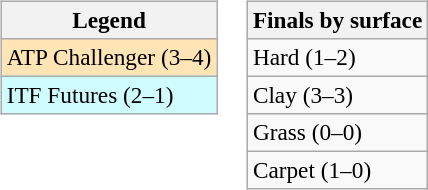<table>
<tr valign=top>
<td><br><table class=wikitable style=font-size:97%>
<tr>
<th>Legend</th>
</tr>
<tr bgcolor=moccasin>
<td>ATP Challenger (3–4)</td>
</tr>
<tr bgcolor=cffcff>
<td>ITF Futures (2–1)</td>
</tr>
</table>
</td>
<td><br><table class=wikitable style=font-size:97%>
<tr>
<th>Finals by surface</th>
</tr>
<tr>
<td>Hard (1–2)</td>
</tr>
<tr>
<td>Clay (3–3)</td>
</tr>
<tr>
<td>Grass (0–0)</td>
</tr>
<tr>
<td>Carpet (1–0)</td>
</tr>
</table>
</td>
</tr>
</table>
